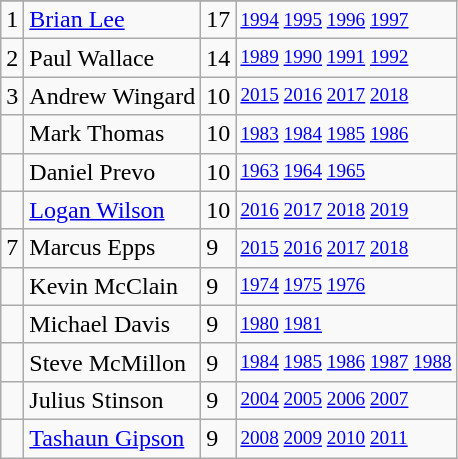<table class="wikitable">
<tr>
</tr>
<tr>
<td>1</td>
<td><a href='#'>Brian Lee</a></td>
<td>17</td>
<td style="font-size:80%;"><a href='#'>1994</a> <a href='#'>1995</a> <a href='#'>1996</a> <a href='#'>1997</a></td>
</tr>
<tr>
<td>2</td>
<td>Paul Wallace</td>
<td>14</td>
<td style="font-size:80%;"><a href='#'>1989</a> <a href='#'>1990</a> <a href='#'>1991</a> <a href='#'>1992</a></td>
</tr>
<tr>
<td>3</td>
<td>Andrew Wingard</td>
<td>10</td>
<td style="font-size:80%;"><a href='#'>2015</a> <a href='#'>2016</a> <a href='#'>2017</a> <a href='#'>2018</a></td>
</tr>
<tr>
<td></td>
<td>Mark Thomas</td>
<td>10</td>
<td style="font-size:80%;"><a href='#'>1983</a> <a href='#'>1984</a> <a href='#'>1985</a> <a href='#'>1986</a></td>
</tr>
<tr>
<td></td>
<td>Daniel Prevo</td>
<td>10</td>
<td style="font-size:80%;"><a href='#'>1963</a> <a href='#'>1964</a> <a href='#'>1965</a></td>
</tr>
<tr>
<td></td>
<td><a href='#'>Logan Wilson</a></td>
<td>10</td>
<td style="font-size:80%;"><a href='#'>2016</a> <a href='#'>2017</a> <a href='#'>2018</a> <a href='#'>2019</a></td>
</tr>
<tr>
<td>7</td>
<td>Marcus Epps</td>
<td>9</td>
<td style="font-size:80%;"><a href='#'>2015</a> <a href='#'>2016</a> <a href='#'>2017</a> <a href='#'>2018</a></td>
</tr>
<tr>
<td></td>
<td>Kevin McClain</td>
<td>9</td>
<td style="font-size:80%;"><a href='#'>1974</a> <a href='#'>1975</a> <a href='#'>1976</a></td>
</tr>
<tr>
<td></td>
<td>Michael Davis</td>
<td>9</td>
<td style="font-size:80%;"><a href='#'>1980</a> <a href='#'>1981</a></td>
</tr>
<tr>
<td></td>
<td>Steve McMillon</td>
<td>9</td>
<td style="font-size:80%;"><a href='#'>1984</a> <a href='#'>1985</a> <a href='#'>1986</a> <a href='#'>1987</a> <a href='#'>1988</a></td>
</tr>
<tr>
<td></td>
<td>Julius Stinson</td>
<td>9</td>
<td style="font-size:80%;"><a href='#'>2004</a> <a href='#'>2005</a> <a href='#'>2006</a> <a href='#'>2007</a></td>
</tr>
<tr>
<td></td>
<td><a href='#'>Tashaun Gipson</a></td>
<td>9</td>
<td style="font-size:80%;"><a href='#'>2008</a> <a href='#'>2009</a> <a href='#'>2010</a> <a href='#'>2011</a></td>
</tr>
</table>
